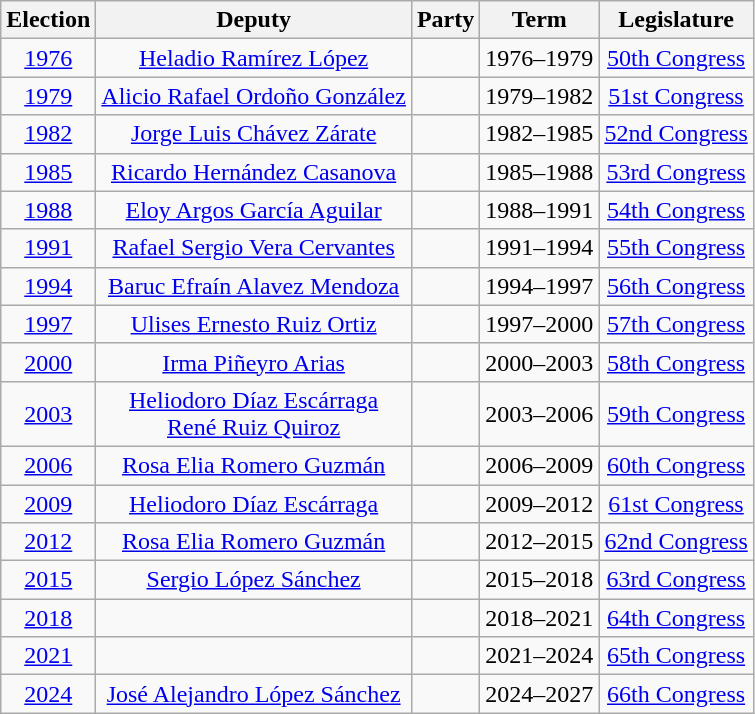<table class="wikitable sortable" style="text-align: center">
<tr>
<th>Election</th>
<th class="unsortable">Deputy</th>
<th class="unsortable">Party</th>
<th class="unsortable">Term</th>
<th class="unsortable">Legislature</th>
</tr>
<tr>
<td><a href='#'>1976</a></td>
<td><a href='#'>Heladio Ramírez López</a></td>
<td></td>
<td>1976–1979</td>
<td><a href='#'>50th Congress</a></td>
</tr>
<tr>
<td><a href='#'>1979</a></td>
<td><a href='#'>Alicio Rafael Ordoño González</a></td>
<td></td>
<td>1979–1982</td>
<td><a href='#'>51st Congress</a></td>
</tr>
<tr>
<td><a href='#'>1982</a></td>
<td><a href='#'>Jorge Luis Chávez Zárate</a></td>
<td></td>
<td>1982–1985</td>
<td><a href='#'>52nd Congress</a></td>
</tr>
<tr>
<td><a href='#'>1985</a></td>
<td><a href='#'>Ricardo Hernández Casanova</a></td>
<td></td>
<td>1985–1988</td>
<td><a href='#'>53rd Congress</a></td>
</tr>
<tr>
<td><a href='#'>1988</a></td>
<td><a href='#'>Eloy Argos García Aguilar</a></td>
<td></td>
<td>1988–1991</td>
<td><a href='#'>54th Congress</a></td>
</tr>
<tr>
<td><a href='#'>1991</a></td>
<td><a href='#'>Rafael Sergio Vera Cervantes</a></td>
<td></td>
<td>1991–1994</td>
<td><a href='#'>55th Congress</a></td>
</tr>
<tr>
<td><a href='#'>1994</a></td>
<td><a href='#'>Baruc Efraín Alavez Mendoza</a></td>
<td></td>
<td>1994–1997</td>
<td><a href='#'>56th Congress</a></td>
</tr>
<tr>
<td><a href='#'>1997</a></td>
<td><a href='#'>Ulises Ernesto Ruiz Ortiz</a></td>
<td></td>
<td>1997–2000</td>
<td><a href='#'>57th Congress</a></td>
</tr>
<tr>
<td><a href='#'>2000</a></td>
<td><a href='#'>Irma Piñeyro Arias</a></td>
<td></td>
<td>2000–2003</td>
<td><a href='#'>58th Congress</a></td>
</tr>
<tr>
<td><a href='#'>2003</a></td>
<td><a href='#'>Heliodoro Díaz Escárraga</a><br><a href='#'>René Ruiz Quiroz</a></td>
<td></td>
<td>2003–2006</td>
<td><a href='#'>59th Congress</a></td>
</tr>
<tr>
<td><a href='#'>2006</a></td>
<td><a href='#'>Rosa Elia Romero Guzmán</a></td>
<td></td>
<td>2006–2009</td>
<td><a href='#'>60th Congress</a></td>
</tr>
<tr>
<td><a href='#'>2009</a></td>
<td><a href='#'>Heliodoro Díaz Escárraga</a></td>
<td></td>
<td>2009–2012</td>
<td><a href='#'>61st Congress</a></td>
</tr>
<tr>
<td><a href='#'>2012</a></td>
<td><a href='#'>Rosa Elia Romero Guzmán</a></td>
<td></td>
<td>2012–2015</td>
<td><a href='#'>62nd Congress</a></td>
</tr>
<tr>
<td><a href='#'>2015</a></td>
<td><a href='#'>Sergio López Sánchez</a></td>
<td></td>
<td>2015–2018</td>
<td><a href='#'>63rd Congress</a></td>
</tr>
<tr>
<td><a href='#'>2018</a></td>
<td></td>
<td></td>
<td>2018–2021</td>
<td><a href='#'>64th Congress</a></td>
</tr>
<tr>
<td><a href='#'>2021</a></td>
<td></td>
<td></td>
<td>2021–2024</td>
<td><a href='#'>65th Congress</a></td>
</tr>
<tr>
<td><a href='#'>2024</a></td>
<td><a href='#'>José Alejandro López Sánchez</a></td>
<td></td>
<td>2024–2027</td>
<td><a href='#'>66th Congress</a></td>
</tr>
</table>
